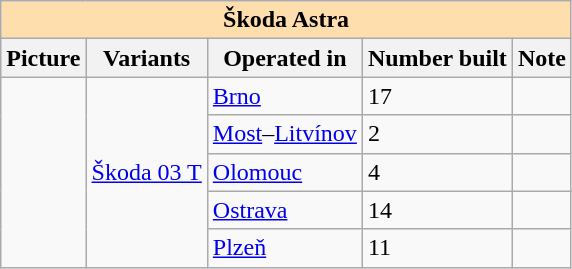<table class="wikitable">
<tr>
<th colspan="5" style="background: #ffdead;">Škoda Astra</th>
</tr>
<tr>
<th>Picture</th>
<th>Variants</th>
<th>Operated in</th>
<th>Number built</th>
<th>Note</th>
</tr>
<tr>
<td rowspan="5"></td>
<td rowspan="5"><a href='#'>Škoda 03 T</a></td>
<td> <a href='#'>Brno</a></td>
<td>17</td>
<td></td>
</tr>
<tr>
<td> <a href='#'>Most</a>–<a href='#'>Litvínov</a></td>
<td>2</td>
<td></td>
</tr>
<tr>
<td> <a href='#'>Olomouc</a></td>
<td>4</td>
<td></td>
</tr>
<tr>
<td> <a href='#'>Ostrava</a></td>
<td>14</td>
<td></td>
</tr>
<tr>
<td> <a href='#'>Plzeň</a></td>
<td>11</td>
<td></td>
</tr>
</table>
